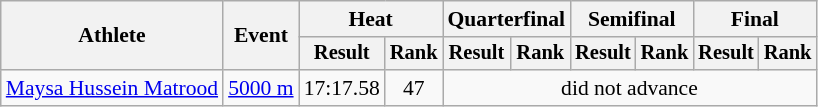<table class=wikitable style="font-size:90%">
<tr>
<th rowspan="2">Athlete</th>
<th rowspan="2">Event</th>
<th colspan="2">Heat</th>
<th colspan="2">Quarterfinal</th>
<th colspan="2">Semifinal</th>
<th colspan="2">Final</th>
</tr>
<tr style="font-size:95%">
<th>Result</th>
<th>Rank</th>
<th>Result</th>
<th>Rank</th>
<th>Result</th>
<th>Rank</th>
<th>Result</th>
<th>Rank</th>
</tr>
<tr align=center>
<td align=left><a href='#'>Maysa Hussein Matrood</a></td>
<td align=left><a href='#'>5000 m</a></td>
<td>17:17.58</td>
<td>47</td>
<td colspan=6>did not advance</td>
</tr>
</table>
